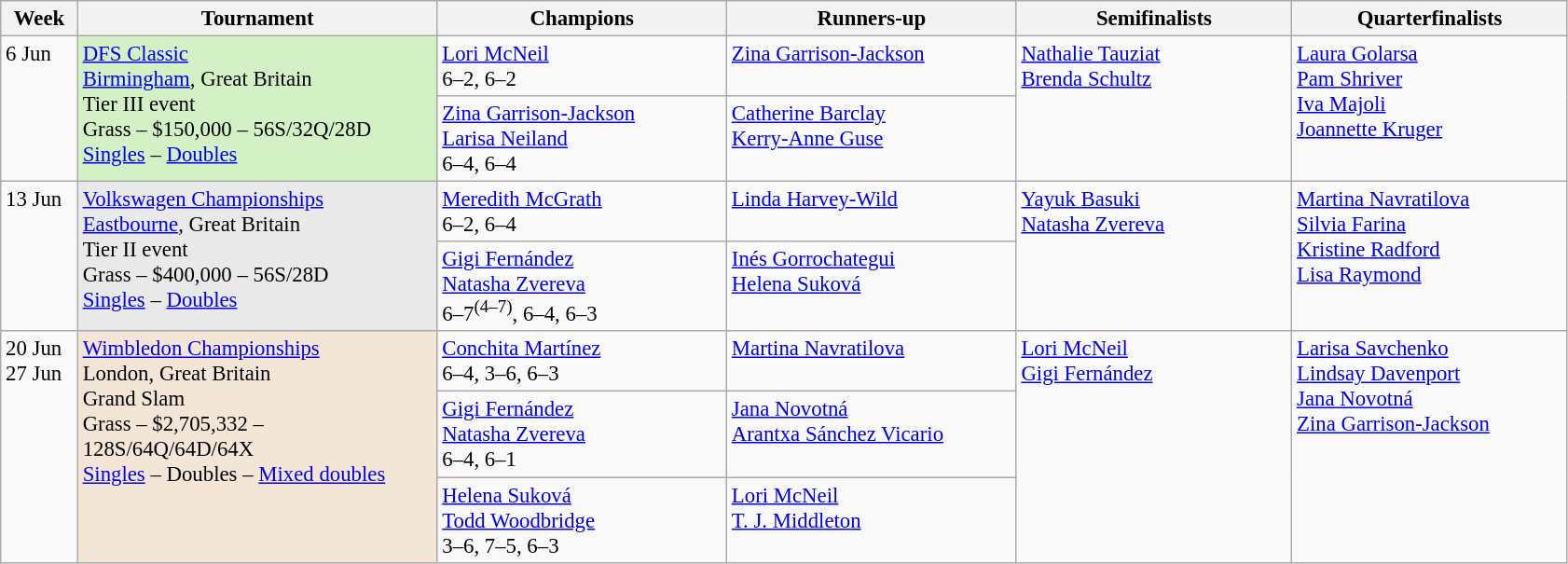<table class=wikitable style=font-size:95%>
<tr>
<th style="width:48px;">Week</th>
<th style="width:250px;">Tournament</th>
<th style="width:200px;">Champions</th>
<th style="width:200px;">Runners-up</th>
<th style="width:190px;">Semifinalists</th>
<th style="width:190px;">Quarterfinalists</th>
</tr>
<tr valign=top>
<td rowspan=2>6 Jun</td>
<td rowspan=2 style=background:#d4f1c5;><a href='#'>DFS Classic</a><br> <a href='#'>Birmingham</a>, Great Britain<br>Tier III event<br>Grass – $150,000 – 56S/32Q/28D<br> <a href='#'>Singles</a> – <a href='#'>Doubles</a></td>
<td> <a href='#'>Lori McNeil</a><br>6–2, 6–2</td>
<td> <a href='#'>Zina Garrison-Jackson</a></td>
<td rowspan=2>  <a href='#'>Nathalie Tauziat</a><br> <a href='#'>Brenda Schultz</a></td>
<td rowspan=2> <a href='#'>Laura Golarsa</a><br> <a href='#'>Pam Shriver</a><br> <a href='#'>Iva Majoli</a><br> <a href='#'>Joannette Kruger</a></td>
</tr>
<tr valign="top">
<td> <a href='#'>Zina Garrison-Jackson</a><br> <a href='#'>Larisa Neiland</a><br> 6–4, 6–4</td>
<td> <a href='#'>Catherine Barclay</a><br>  <a href='#'>Kerry-Anne Guse</a></td>
</tr>
<tr valign=top>
<td rowspan=2>13 Jun</td>
<td rowspan=2 style=background:#e9e9e9;><a href='#'>Volkswagen Championships</a><br> <a href='#'>Eastbourne</a>, Great Britain<br>Tier II event<br>Grass – $400,000 – 56S/28D<br> <a href='#'>Singles</a> – <a href='#'>Doubles</a></td>
<td> <a href='#'>Meredith McGrath</a><br>6–2, 6–4</td>
<td> <a href='#'>Linda Harvey-Wild</a></td>
<td rowspan=2>  <a href='#'>Yayuk Basuki</a><br> <a href='#'>Natasha Zvereva</a></td>
<td rowspan=2> <a href='#'>Martina Navratilova</a><br> <a href='#'>Silvia Farina</a><br> <a href='#'>Kristine Radford</a><br> <a href='#'>Lisa Raymond</a></td>
</tr>
<tr valign="top">
<td> <a href='#'>Gigi Fernández</a><br> <a href='#'>Natasha Zvereva</a><br> 6–7<sup>(4–7)</sup>, 6–4, 6–3</td>
<td> <a href='#'>Inés Gorrochategui</a><br> <a href='#'>Helena Suková</a></td>
</tr>
<tr valign=top>
<td rowspan=3>20 Jun<br>27 Jun</td>
<td bgcolor="#F3E6D7" rowspan=3><a href='#'>Wimbledon Championships</a><br> London, Great Britain<br>Grand Slam <br>Grass – $2,705,332 – 128S/64Q/64D/64X<br> <a href='#'>Singles</a> – Doubles – <a href='#'>Mixed doubles</a></td>
<td> <a href='#'>Conchita Martínez</a><br>6–4, 3–6, 6–3</td>
<td> <a href='#'>Martina Navratilova</a></td>
<td rowspan=3>  <a href='#'>Lori McNeil</a><br> <a href='#'>Gigi Fernández</a></td>
<td rowspan=3> <a href='#'>Larisa Savchenko</a><br> <a href='#'>Lindsay Davenport</a><br> <a href='#'>Jana Novotná</a><br> <a href='#'>Zina Garrison-Jackson</a></td>
</tr>
<tr valign=top>
<td> <a href='#'>Gigi Fernández</a><br>  <a href='#'>Natasha Zvereva</a><br> 6–4, 6–1</td>
<td> <a href='#'>Jana Novotná</a><br> <a href='#'>Arantxa Sánchez Vicario</a></td>
</tr>
<tr valign=top>
<td> <a href='#'>Helena Suková</a><br>  <a href='#'>Todd Woodbridge</a><br> 3–6, 7–5, 6–3</td>
<td> <a href='#'>Lori McNeil</a><br> <a href='#'>T. J. Middleton</a></td>
</tr>
</table>
